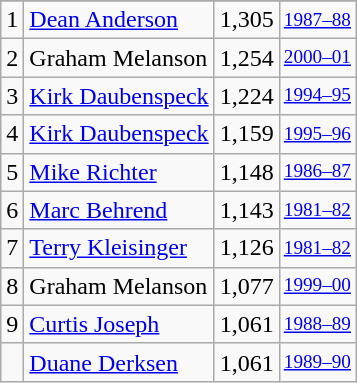<table class="wikitable">
<tr>
</tr>
<tr>
<td>1</td>
<td><a href='#'>Dean Anderson</a></td>
<td>1,305</td>
<td style="font-size:80%;"><a href='#'>1987–88</a></td>
</tr>
<tr>
<td>2</td>
<td>Graham Melanson</td>
<td>1,254</td>
<td style="font-size:80%;"><a href='#'>2000–01</a></td>
</tr>
<tr>
<td>3</td>
<td><a href='#'>Kirk Daubenspeck</a></td>
<td>1,224</td>
<td style="font-size:80%;"><a href='#'>1994–95</a></td>
</tr>
<tr>
<td>4</td>
<td><a href='#'>Kirk Daubenspeck</a></td>
<td>1,159</td>
<td style="font-size:80%;"><a href='#'>1995–96</a></td>
</tr>
<tr>
<td>5</td>
<td><a href='#'>Mike Richter</a></td>
<td>1,148</td>
<td style="font-size:80%;"><a href='#'>1986–87</a></td>
</tr>
<tr>
<td>6</td>
<td><a href='#'>Marc Behrend</a></td>
<td>1,143</td>
<td style="font-size:80%;"><a href='#'>1981–82</a></td>
</tr>
<tr>
<td>7</td>
<td><a href='#'>Terry Kleisinger</a></td>
<td>1,126</td>
<td style="font-size:80%;"><a href='#'>1981–82</a></td>
</tr>
<tr>
<td>8</td>
<td>Graham Melanson</td>
<td>1,077</td>
<td style="font-size:80%;"><a href='#'>1999–00</a></td>
</tr>
<tr>
<td>9</td>
<td><a href='#'>Curtis Joseph</a></td>
<td>1,061</td>
<td style="font-size:80%;"><a href='#'>1988–89</a></td>
</tr>
<tr>
<td></td>
<td><a href='#'>Duane Derksen</a></td>
<td>1,061</td>
<td style="font-size:80%;"><a href='#'>1989–90</a></td>
</tr>
</table>
